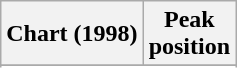<table class="wikitable">
<tr>
<th>Chart (1998)</th>
<th>Peak<br>position</th>
</tr>
<tr>
</tr>
<tr>
</tr>
<tr>
</tr>
<tr>
</tr>
<tr>
</tr>
</table>
